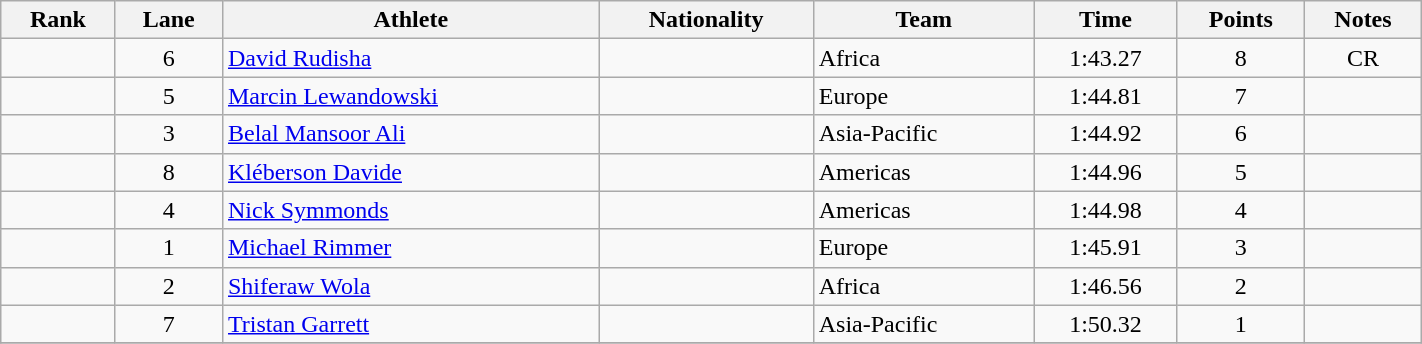<table class="wikitable sortable" style="text-align:center" width="75%">
<tr>
<th>Rank</th>
<th>Lane</th>
<th>Athlete</th>
<th>Nationality</th>
<th>Team</th>
<th>Time</th>
<th>Points</th>
<th>Notes</th>
</tr>
<tr>
<td></td>
<td>6</td>
<td align="left"><a href='#'>David Rudisha</a></td>
<td align=left></td>
<td align=left>Africa</td>
<td>1:43.27</td>
<td>8</td>
<td>CR</td>
</tr>
<tr>
<td></td>
<td>5</td>
<td align="left"><a href='#'>Marcin Lewandowski</a></td>
<td align=left></td>
<td align=left>Europe</td>
<td>1:44.81</td>
<td>7</td>
<td></td>
</tr>
<tr>
<td></td>
<td>3</td>
<td align="left"><a href='#'>Belal Mansoor Ali</a></td>
<td align=left></td>
<td align=left>Asia-Pacific</td>
<td>1:44.92</td>
<td>6</td>
<td></td>
</tr>
<tr>
<td></td>
<td>8</td>
<td align="left"><a href='#'>Kléberson Davide</a></td>
<td align=left></td>
<td align=left>Americas</td>
<td>1:44.96</td>
<td>5</td>
<td></td>
</tr>
<tr>
<td></td>
<td>4</td>
<td align="left"><a href='#'>Nick Symmonds</a></td>
<td align=left></td>
<td align=left>Americas</td>
<td>1:44.98</td>
<td>4</td>
<td></td>
</tr>
<tr>
<td></td>
<td>1</td>
<td align="left"><a href='#'>Michael Rimmer</a></td>
<td align=left></td>
<td align=left>Europe</td>
<td>1:45.91</td>
<td>3</td>
<td></td>
</tr>
<tr>
<td></td>
<td>2</td>
<td align="left"><a href='#'>Shiferaw Wola</a></td>
<td align=left></td>
<td align=left>Africa</td>
<td>1:46.56</td>
<td>2</td>
<td></td>
</tr>
<tr>
<td></td>
<td>7</td>
<td align="left"><a href='#'>Tristan Garrett</a></td>
<td align=left></td>
<td align=left>Asia-Pacific</td>
<td>1:50.32</td>
<td>1</td>
<td></td>
</tr>
<tr>
</tr>
</table>
